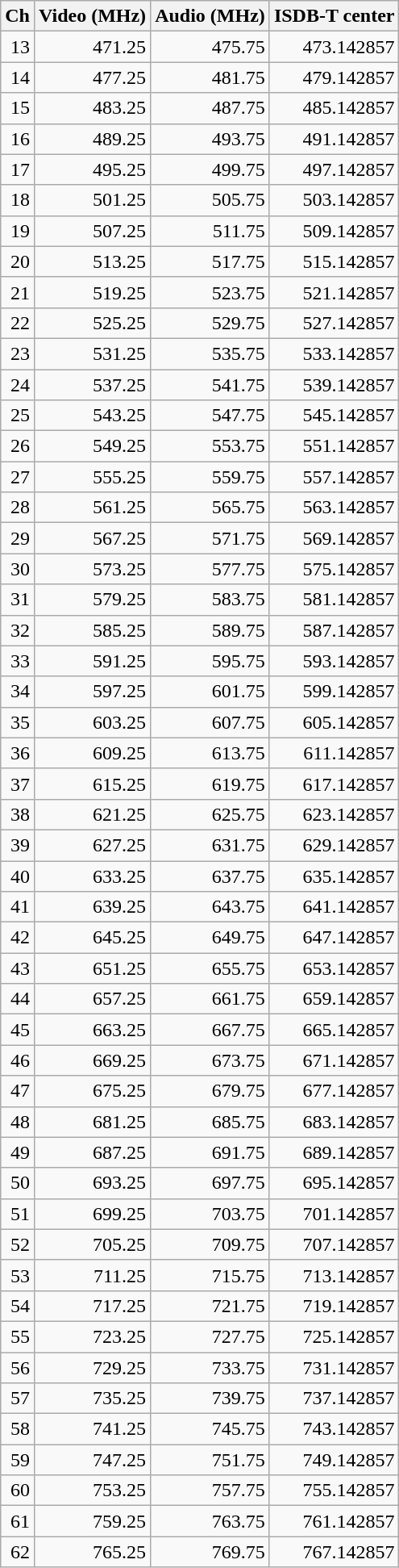<table class="wikitable" style="text-align:right">
<tr>
<th>Ch</th>
<th>Video (MHz)</th>
<th>Audio (MHz)</th>
<th>ISDB-T center</th>
</tr>
<tr>
<td>13</td>
<td>471.25</td>
<td>475.75</td>
<td>473.142857</td>
</tr>
<tr>
<td>14</td>
<td>477.25</td>
<td>481.75</td>
<td>479.142857</td>
</tr>
<tr>
<td>15</td>
<td>483.25</td>
<td>487.75</td>
<td>485.142857</td>
</tr>
<tr>
<td>16</td>
<td>489.25</td>
<td>493.75</td>
<td>491.142857</td>
</tr>
<tr>
<td>17</td>
<td>495.25</td>
<td>499.75</td>
<td>497.142857</td>
</tr>
<tr>
<td>18</td>
<td>501.25</td>
<td>505.75</td>
<td>503.142857</td>
</tr>
<tr>
<td>19</td>
<td>507.25</td>
<td>511.75</td>
<td>509.142857</td>
</tr>
<tr>
<td>20</td>
<td>513.25</td>
<td>517.75</td>
<td>515.142857</td>
</tr>
<tr>
<td>21</td>
<td>519.25</td>
<td>523.75</td>
<td>521.142857</td>
</tr>
<tr>
<td>22</td>
<td>525.25</td>
<td>529.75</td>
<td>527.142857</td>
</tr>
<tr>
<td>23</td>
<td>531.25</td>
<td>535.75</td>
<td>533.142857</td>
</tr>
<tr>
<td>24</td>
<td>537.25</td>
<td>541.75</td>
<td>539.142857</td>
</tr>
<tr>
<td>25</td>
<td>543.25</td>
<td>547.75</td>
<td>545.142857</td>
</tr>
<tr>
<td>26</td>
<td>549.25</td>
<td>553.75</td>
<td>551.142857</td>
</tr>
<tr>
<td>27</td>
<td>555.25</td>
<td>559.75</td>
<td>557.142857</td>
</tr>
<tr>
<td>28</td>
<td>561.25</td>
<td>565.75</td>
<td>563.142857</td>
</tr>
<tr>
<td>29</td>
<td>567.25</td>
<td>571.75</td>
<td>569.142857</td>
</tr>
<tr>
<td>30</td>
<td>573.25</td>
<td>577.75</td>
<td>575.142857</td>
</tr>
<tr>
<td>31</td>
<td>579.25</td>
<td>583.75</td>
<td>581.142857</td>
</tr>
<tr>
<td>32</td>
<td>585.25</td>
<td>589.75</td>
<td>587.142857</td>
</tr>
<tr>
<td>33</td>
<td>591.25</td>
<td>595.75</td>
<td>593.142857</td>
</tr>
<tr>
<td>34</td>
<td>597.25</td>
<td>601.75</td>
<td>599.142857</td>
</tr>
<tr>
<td>35</td>
<td>603.25</td>
<td>607.75</td>
<td>605.142857</td>
</tr>
<tr>
<td>36</td>
<td>609.25</td>
<td>613.75</td>
<td>611.142857</td>
</tr>
<tr>
<td>37</td>
<td>615.25</td>
<td>619.75</td>
<td>617.142857</td>
</tr>
<tr>
<td>38</td>
<td>621.25</td>
<td>625.75</td>
<td>623.142857</td>
</tr>
<tr>
<td>39</td>
<td>627.25</td>
<td>631.75</td>
<td>629.142857</td>
</tr>
<tr>
<td>40</td>
<td>633.25</td>
<td>637.75</td>
<td>635.142857</td>
</tr>
<tr>
<td>41</td>
<td>639.25</td>
<td>643.75</td>
<td>641.142857</td>
</tr>
<tr>
<td>42</td>
<td>645.25</td>
<td>649.75</td>
<td>647.142857</td>
</tr>
<tr>
<td>43</td>
<td>651.25</td>
<td>655.75</td>
<td>653.142857</td>
</tr>
<tr>
<td>44</td>
<td>657.25</td>
<td>661.75</td>
<td>659.142857</td>
</tr>
<tr>
<td>45</td>
<td>663.25</td>
<td>667.75</td>
<td>665.142857</td>
</tr>
<tr>
<td>46</td>
<td>669.25</td>
<td>673.75</td>
<td>671.142857</td>
</tr>
<tr>
<td>47</td>
<td>675.25</td>
<td>679.75</td>
<td>677.142857</td>
</tr>
<tr>
<td>48</td>
<td>681.25</td>
<td>685.75</td>
<td>683.142857</td>
</tr>
<tr>
<td>49</td>
<td>687.25</td>
<td>691.75</td>
<td>689.142857</td>
</tr>
<tr>
<td>50</td>
<td>693.25</td>
<td>697.75</td>
<td>695.142857</td>
</tr>
<tr>
<td>51</td>
<td>699.25</td>
<td>703.75</td>
<td>701.142857</td>
</tr>
<tr>
<td>52</td>
<td>705.25</td>
<td>709.75</td>
<td>707.142857</td>
</tr>
<tr>
<td>53</td>
<td>711.25</td>
<td>715.75</td>
<td>713.142857</td>
</tr>
<tr>
<td>54</td>
<td>717.25</td>
<td>721.75</td>
<td>719.142857</td>
</tr>
<tr>
<td>55</td>
<td>723.25</td>
<td>727.75</td>
<td>725.142857</td>
</tr>
<tr>
<td>56</td>
<td>729.25</td>
<td>733.75</td>
<td>731.142857</td>
</tr>
<tr>
<td>57</td>
<td>735.25</td>
<td>739.75</td>
<td>737.142857</td>
</tr>
<tr>
<td>58</td>
<td>741.25</td>
<td>745.75</td>
<td>743.142857</td>
</tr>
<tr>
<td>59</td>
<td>747.25</td>
<td>751.75</td>
<td>749.142857</td>
</tr>
<tr>
<td>60</td>
<td>753.25</td>
<td>757.75</td>
<td>755.142857</td>
</tr>
<tr>
<td>61</td>
<td>759.25</td>
<td>763.75</td>
<td>761.142857</td>
</tr>
<tr>
<td>62</td>
<td>765.25</td>
<td>769.75</td>
<td>767.142857</td>
</tr>
</table>
